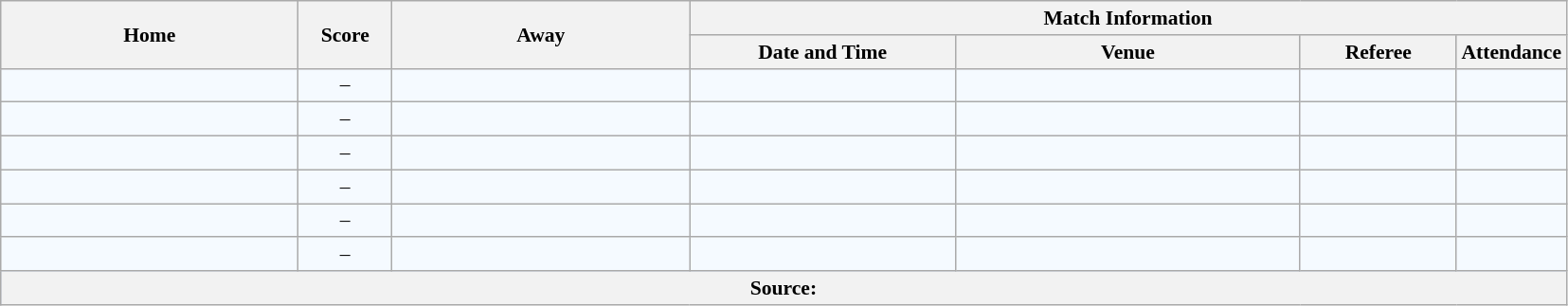<table class="wikitable" style="border-collapse:collapse; font-size:90%; text-align:center;">
<tr>
<th rowspan="2" width="19%">Home</th>
<th rowspan="2" width="6%">Score</th>
<th rowspan="2" width="19%">Away</th>
<th colspan="4">Match Information</th>
</tr>
<tr bgcolor="#CCCCCC">
<th width="17%">Date and Time</th>
<th width="22%">Venue</th>
<th width="10%">Referee</th>
<th width="7%">Attendance</th>
</tr>
<tr bgcolor="#F5FAFF">
<td></td>
<td>–</td>
<td></td>
<td></td>
<td></td>
<td></td>
<td></td>
</tr>
<tr bgcolor="#F5FAFF">
<td></td>
<td>–</td>
<td></td>
<td></td>
<td></td>
<td></td>
<td></td>
</tr>
<tr bgcolor="#F5FAFF">
<td></td>
<td>–</td>
<td></td>
<td></td>
<td></td>
<td></td>
<td></td>
</tr>
<tr bgcolor="#F5FAFF">
<td></td>
<td>–</td>
<td></td>
<td></td>
<td></td>
<td></td>
<td></td>
</tr>
<tr bgcolor="#F5FAFF">
<td></td>
<td>–</td>
<td></td>
<td></td>
<td></td>
<td></td>
<td></td>
</tr>
<tr bgcolor="#F5FAFF">
<td></td>
<td>–</td>
<td></td>
<td></td>
<td></td>
<td></td>
<td></td>
</tr>
<tr bgcolor="#C1D8FF">
<th colspan="7">Source:</th>
</tr>
</table>
